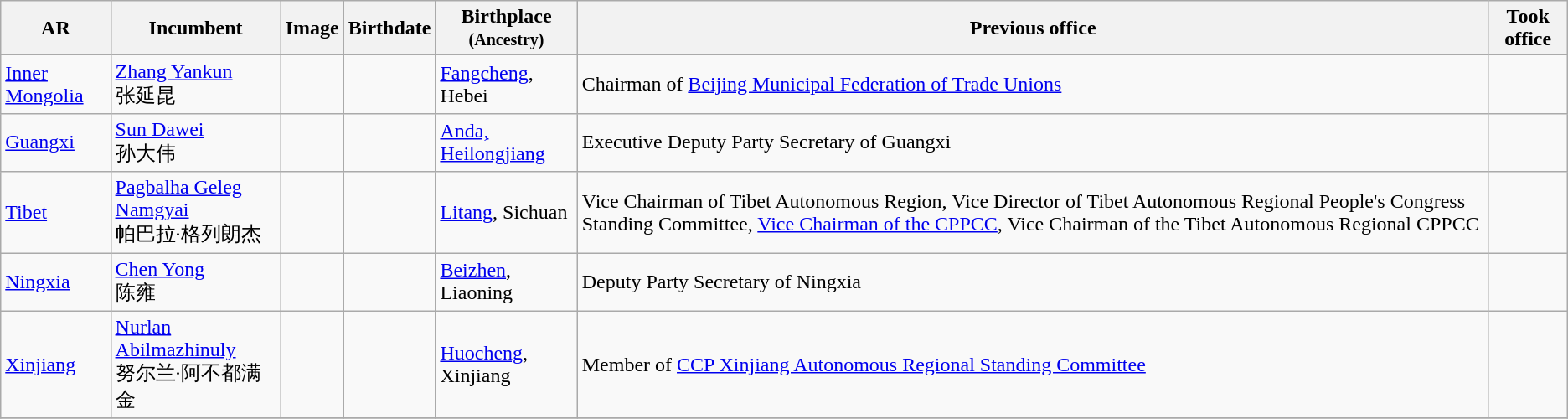<table class="wikitable sortable" style="text-align: left">
<tr>
<th>AR</th>
<th>Incumbent</th>
<th>Image</th>
<th>Birthdate</th>
<th>Birthplace<br><small>(Ancestry)</small></th>
<th>Previous office</th>
<th>Took office</th>
</tr>
<tr>
<td><a href='#'>Inner Mongolia</a></td>
<td><a href='#'>Zhang Yankun</a><br>张延昆</td>
<td></td>
<td> </td>
<td><a href='#'>Fangcheng</a>, Hebei</td>
<td>Chairman of <a href='#'>Beijing Municipal Federation of Trade Unions</a></td>
<td> </td>
</tr>
<tr>
<td><a href='#'>Guangxi</a></td>
<td><a href='#'>Sun Dawei</a><br>孙大伟</td>
<td></td>
<td> </td>
<td><a href='#'>Anda, Heilongjiang</a></td>
<td>Executive Deputy Party Secretary of Guangxi</td>
<td> </td>
</tr>
<tr>
<td><a href='#'>Tibet</a></td>
<td><a href='#'>Pagbalha Geleg Namgyai</a><br>帕巴拉·格列朗杰<br></td>
<td></td>
<td> </td>
<td><a href='#'>Litang</a>, Sichuan</td>
<td>Vice Chairman of Tibet Autonomous Region, Vice Director of Tibet Autonomous Regional People's Congress Standing Committee, <a href='#'>Vice Chairman of the CPPCC</a>, Vice Chairman of the Tibet Autonomous Regional CPPCC</td>
<td> </td>
</tr>
<tr>
<td><a href='#'>Ningxia</a></td>
<td><a href='#'>Chen Yong</a><br>陈雍</td>
<td></td>
<td> </td>
<td><a href='#'>Beizhen</a>, Liaoning</td>
<td>Deputy Party Secretary of Ningxia</td>
<td> </td>
</tr>
<tr>
<td><a href='#'>Xinjiang</a></td>
<td><a href='#'>Nurlan Abilmazhinuly</a><br>努尔兰·阿不都满金<br></td>
<td></td>
<td> </td>
<td><a href='#'>Huocheng</a>, Xinjiang</td>
<td>Member of <a href='#'>CCP Xinjiang Autonomous Regional Standing Committee</a></td>
<td> </td>
</tr>
<tr>
</tr>
</table>
